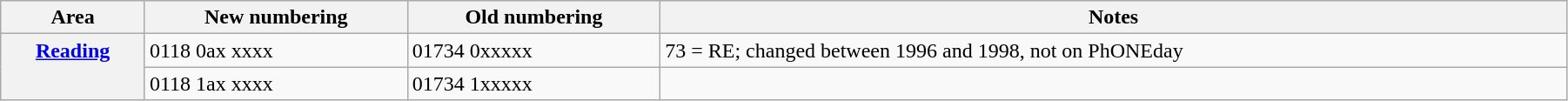<table class="wikitable" style="width: 95%; margin-left: 1.5em;">
<tr>
<th scope="col">Area</th>
<th scope="col">New numbering</th>
<th scope="col">Old numbering</th>
<th scope="col">Notes</th>
</tr>
<tr>
<th rowspan="2" scope="row" style="vertical-align: top;"><a href='#'>Reading</a></th>
<td>0118 0ax xxxx</td>
<td>01734 0xxxxx</td>
<td>73 = RE; changed between 1996 and 1998, not on PhONEday</td>
</tr>
<tr>
<td>0118 1ax xxxx</td>
<td>01734 1xxxxx</td>
<td></td>
</tr>
</table>
